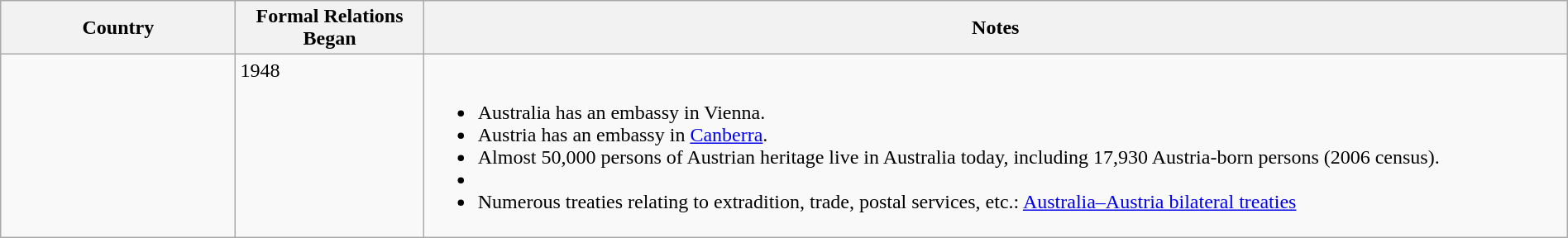<table class="wikitable sortable" style="width:100%; margin:auto;">
<tr>
<th style="width:15%;">Country</th>
<th style="width:12%;">Formal Relations Began</th>
<th>Notes</th>
</tr>
<tr valign="top">
<td></td>
<td>1948</td>
<td><br><ul><li>Australia has an embassy in Vienna.</li><li>Austria has an embassy in <a href='#'>Canberra</a>.</li><li>Almost 50,000 persons of Austrian heritage live in Australia today, including 17,930 Austria-born persons (2006 census).</li><li> </li><li>Numerous treaties relating to extradition, trade, postal services, etc.: <a href='#'>Australia–Austria bilateral treaties</a></li></ul></td>
</tr>
</table>
